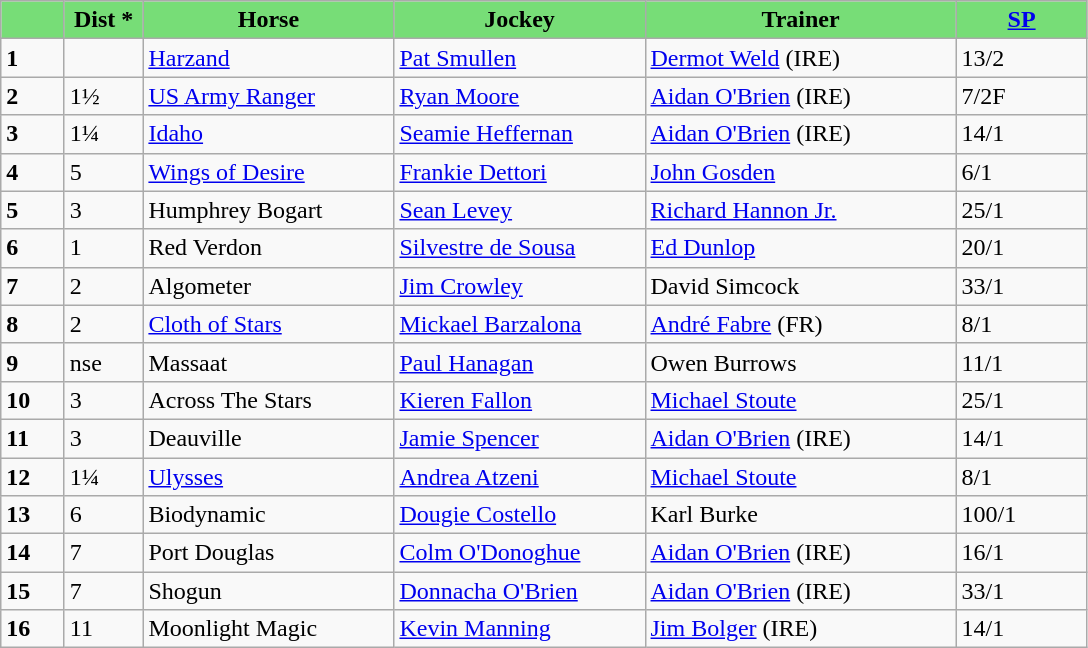<table class="wikitable">
<tr style="background:#7d7; text-align:center;">
<td style="width:35px;"></td>
<td style="width:45px;"><strong>Dist *</strong></td>
<td style="width:160px;"><strong>Horse</strong></td>
<td style="width:160px;"><strong>Jockey</strong></td>
<td style="width:200px;"><strong>Trainer</strong></td>
<td style="width:80px;"><strong><a href='#'>SP</a></strong></td>
</tr>
<tr>
<td><strong>1</strong></td>
<td></td>
<td><a href='#'>Harzand</a></td>
<td><a href='#'>Pat Smullen</a></td>
<td><a href='#'>Dermot Weld</a> (IRE)</td>
<td>13/2</td>
</tr>
<tr>
<td><strong>2</strong></td>
<td>1½</td>
<td><a href='#'>US Army Ranger</a></td>
<td><a href='#'>Ryan Moore</a></td>
<td><a href='#'>Aidan O'Brien</a> (IRE)</td>
<td>7/2F</td>
</tr>
<tr>
<td><strong>3</strong></td>
<td>1¼</td>
<td><a href='#'>Idaho</a></td>
<td><a href='#'>Seamie Heffernan</a></td>
<td><a href='#'>Aidan O'Brien</a> (IRE)</td>
<td>14/1</td>
</tr>
<tr>
<td><strong>4</strong></td>
<td>5</td>
<td><a href='#'>Wings of Desire</a></td>
<td><a href='#'>Frankie Dettori</a></td>
<td><a href='#'>John Gosden</a></td>
<td>6/1</td>
</tr>
<tr>
<td><strong>5</strong></td>
<td>3</td>
<td>Humphrey Bogart</td>
<td><a href='#'>Sean Levey</a></td>
<td><a href='#'>Richard Hannon Jr.</a></td>
<td>25/1</td>
</tr>
<tr>
<td><strong>6</strong></td>
<td>1</td>
<td>Red Verdon</td>
<td><a href='#'>Silvestre de Sousa</a></td>
<td><a href='#'>Ed Dunlop</a></td>
<td>20/1</td>
</tr>
<tr>
<td><strong>7</strong></td>
<td>2</td>
<td>Algometer</td>
<td><a href='#'>Jim Crowley</a></td>
<td>David Simcock</td>
<td>33/1</td>
</tr>
<tr>
<td><strong>8</strong></td>
<td>2</td>
<td><a href='#'>Cloth of Stars</a></td>
<td><a href='#'>Mickael Barzalona</a></td>
<td><a href='#'>André Fabre</a> (FR)</td>
<td>8/1</td>
</tr>
<tr>
<td><strong>9</strong></td>
<td>nse</td>
<td>Massaat</td>
<td><a href='#'>Paul Hanagan</a></td>
<td>Owen Burrows</td>
<td>11/1</td>
</tr>
<tr>
<td><strong>10</strong></td>
<td>3</td>
<td>Across The Stars</td>
<td><a href='#'>Kieren Fallon</a></td>
<td><a href='#'>Michael Stoute</a></td>
<td>25/1</td>
</tr>
<tr>
<td><strong>11</strong></td>
<td>3</td>
<td>Deauville</td>
<td><a href='#'>Jamie Spencer</a></td>
<td><a href='#'>Aidan O'Brien</a> (IRE)</td>
<td>14/1</td>
</tr>
<tr>
<td><strong>12</strong></td>
<td>1¼</td>
<td><a href='#'>Ulysses</a></td>
<td><a href='#'>Andrea Atzeni</a></td>
<td><a href='#'>Michael Stoute</a></td>
<td>8/1</td>
</tr>
<tr>
<td><strong>13</strong></td>
<td>6</td>
<td>Biodynamic</td>
<td><a href='#'>Dougie Costello</a></td>
<td>Karl Burke</td>
<td>100/1</td>
</tr>
<tr>
<td><strong>14</strong></td>
<td>7</td>
<td>Port Douglas</td>
<td><a href='#'>Colm O'Donoghue</a></td>
<td><a href='#'>Aidan O'Brien</a> (IRE)</td>
<td>16/1</td>
</tr>
<tr>
<td><strong>15</strong></td>
<td>7</td>
<td>Shogun</td>
<td><a href='#'>Donnacha O'Brien</a></td>
<td><a href='#'>Aidan O'Brien</a> (IRE)</td>
<td>33/1</td>
</tr>
<tr>
<td><strong>16</strong></td>
<td>11</td>
<td>Moonlight Magic</td>
<td><a href='#'>Kevin Manning</a></td>
<td><a href='#'>Jim Bolger</a> (IRE)</td>
<td>14/1</td>
</tr>
</table>
